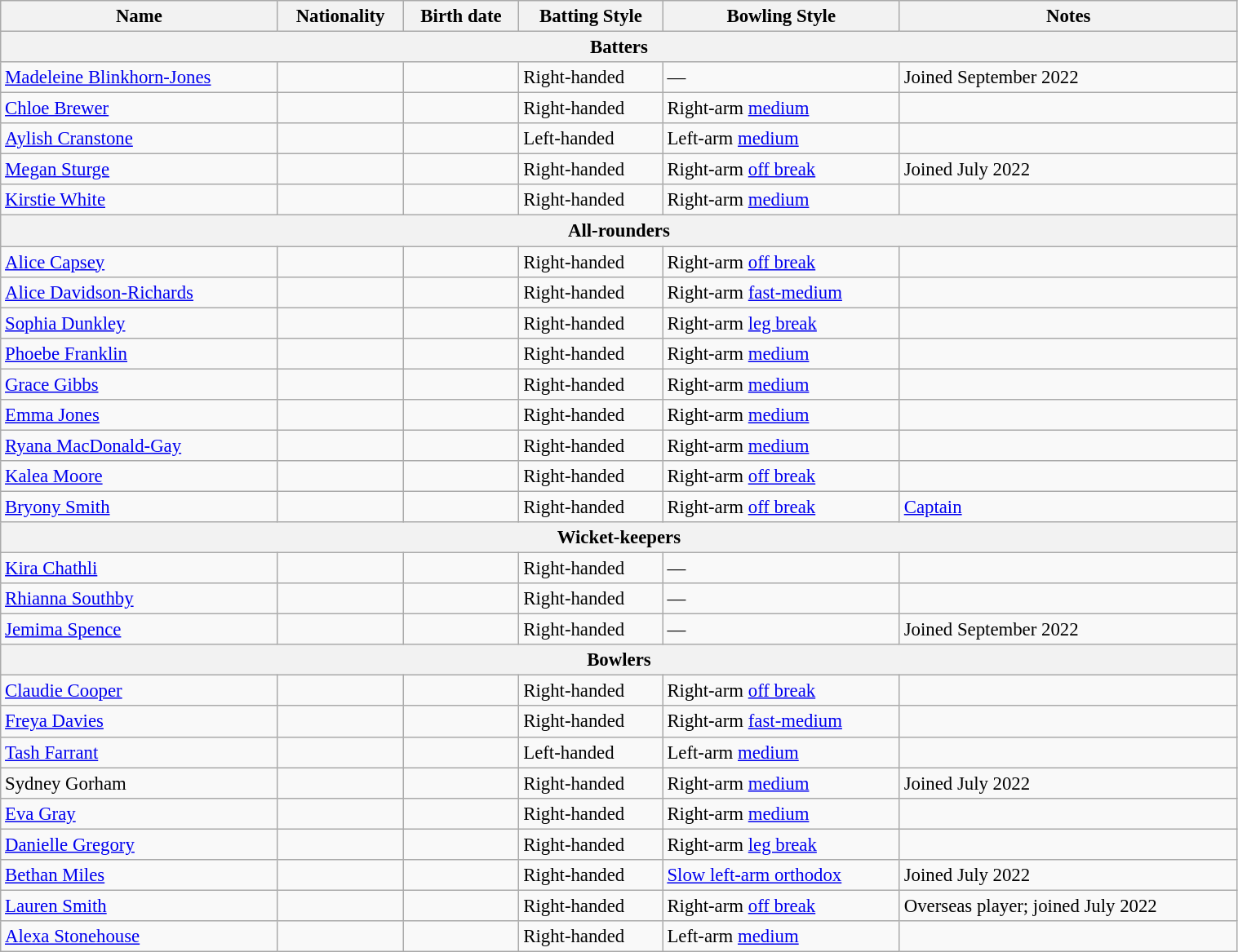<table class="wikitable"  style="font-size:95%; width:80%;">
<tr>
<th>Name</th>
<th>Nationality</th>
<th>Birth date</th>
<th>Batting Style</th>
<th>Bowling Style</th>
<th>Notes</th>
</tr>
<tr>
<th colspan="7">Batters</th>
</tr>
<tr>
<td><a href='#'>Madeleine Blinkhorn-Jones</a></td>
<td></td>
<td></td>
<td>Right-handed</td>
<td>—</td>
<td>Joined September 2022</td>
</tr>
<tr>
<td><a href='#'>Chloe Brewer</a></td>
<td></td>
<td></td>
<td>Right-handed</td>
<td>Right-arm <a href='#'>medium</a></td>
<td></td>
</tr>
<tr>
<td><a href='#'>Aylish Cranstone</a></td>
<td></td>
<td></td>
<td>Left-handed</td>
<td>Left-arm <a href='#'>medium</a></td>
<td></td>
</tr>
<tr>
<td><a href='#'>Megan Sturge</a></td>
<td></td>
<td></td>
<td>Right-handed</td>
<td>Right-arm <a href='#'>off break</a></td>
<td>Joined July 2022</td>
</tr>
<tr>
<td><a href='#'>Kirstie White</a></td>
<td></td>
<td></td>
<td>Right-handed</td>
<td>Right-arm <a href='#'>medium</a></td>
<td></td>
</tr>
<tr>
<th colspan="7">All-rounders</th>
</tr>
<tr>
<td><a href='#'>Alice Capsey</a></td>
<td></td>
<td></td>
<td>Right-handed</td>
<td>Right-arm <a href='#'>off break</a></td>
<td></td>
</tr>
<tr>
<td><a href='#'>Alice Davidson-Richards</a></td>
<td></td>
<td></td>
<td>Right-handed</td>
<td>Right-arm <a href='#'>fast-medium</a></td>
<td></td>
</tr>
<tr>
<td><a href='#'>Sophia Dunkley</a></td>
<td></td>
<td></td>
<td>Right-handed</td>
<td>Right-arm <a href='#'>leg break</a></td>
<td></td>
</tr>
<tr>
<td><a href='#'>Phoebe Franklin</a></td>
<td></td>
<td></td>
<td>Right-handed</td>
<td>Right-arm <a href='#'>medium</a></td>
<td></td>
</tr>
<tr>
<td><a href='#'>Grace Gibbs</a></td>
<td></td>
<td></td>
<td>Right-handed</td>
<td>Right-arm <a href='#'>medium</a></td>
<td></td>
</tr>
<tr>
<td><a href='#'>Emma Jones</a></td>
<td></td>
<td></td>
<td>Right-handed</td>
<td>Right-arm <a href='#'>medium</a></td>
<td></td>
</tr>
<tr>
<td><a href='#'>Ryana MacDonald-Gay</a></td>
<td></td>
<td></td>
<td>Right-handed</td>
<td>Right-arm <a href='#'>medium</a></td>
<td></td>
</tr>
<tr>
<td><a href='#'>Kalea Moore</a></td>
<td></td>
<td></td>
<td>Right-handed</td>
<td>Right-arm <a href='#'>off break</a></td>
<td></td>
</tr>
<tr>
<td><a href='#'>Bryony Smith</a></td>
<td></td>
<td></td>
<td>Right-handed</td>
<td>Right-arm <a href='#'>off break</a></td>
<td><a href='#'>Captain</a></td>
</tr>
<tr>
<th colspan="7">Wicket-keepers</th>
</tr>
<tr>
<td><a href='#'>Kira Chathli</a></td>
<td></td>
<td></td>
<td>Right-handed</td>
<td>—</td>
<td></td>
</tr>
<tr>
<td><a href='#'>Rhianna Southby</a></td>
<td></td>
<td></td>
<td>Right-handed</td>
<td>—</td>
<td></td>
</tr>
<tr>
<td><a href='#'>Jemima Spence</a></td>
<td></td>
<td></td>
<td>Right-handed</td>
<td>—</td>
<td>Joined September 2022</td>
</tr>
<tr>
<th colspan="7">Bowlers</th>
</tr>
<tr>
<td><a href='#'>Claudie Cooper</a></td>
<td></td>
<td></td>
<td>Right-handed</td>
<td>Right-arm <a href='#'>off break</a></td>
<td></td>
</tr>
<tr>
<td><a href='#'>Freya Davies</a></td>
<td></td>
<td></td>
<td>Right-handed</td>
<td>Right-arm <a href='#'>fast-medium</a></td>
<td></td>
</tr>
<tr>
<td><a href='#'>Tash Farrant</a></td>
<td></td>
<td></td>
<td>Left-handed</td>
<td>Left-arm <a href='#'>medium</a></td>
<td></td>
</tr>
<tr>
<td>Sydney Gorham</td>
<td></td>
<td></td>
<td>Right-handed</td>
<td>Right-arm <a href='#'>medium</a></td>
<td>Joined July 2022</td>
</tr>
<tr>
<td><a href='#'>Eva Gray</a></td>
<td></td>
<td></td>
<td>Right-handed</td>
<td>Right-arm <a href='#'>medium</a></td>
<td></td>
</tr>
<tr>
<td><a href='#'>Danielle Gregory</a></td>
<td></td>
<td></td>
<td>Right-handed</td>
<td>Right-arm <a href='#'>leg break</a></td>
<td></td>
</tr>
<tr>
<td><a href='#'>Bethan Miles</a></td>
<td></td>
<td></td>
<td>Right-handed</td>
<td><a href='#'>Slow left-arm orthodox</a></td>
<td>Joined July 2022</td>
</tr>
<tr>
<td><a href='#'>Lauren Smith</a></td>
<td></td>
<td></td>
<td>Right-handed</td>
<td>Right-arm <a href='#'>off break</a></td>
<td>Overseas player; joined July 2022</td>
</tr>
<tr>
<td><a href='#'>Alexa Stonehouse</a></td>
<td></td>
<td></td>
<td>Right-handed</td>
<td>Left-arm <a href='#'>medium</a></td>
<td></td>
</tr>
</table>
